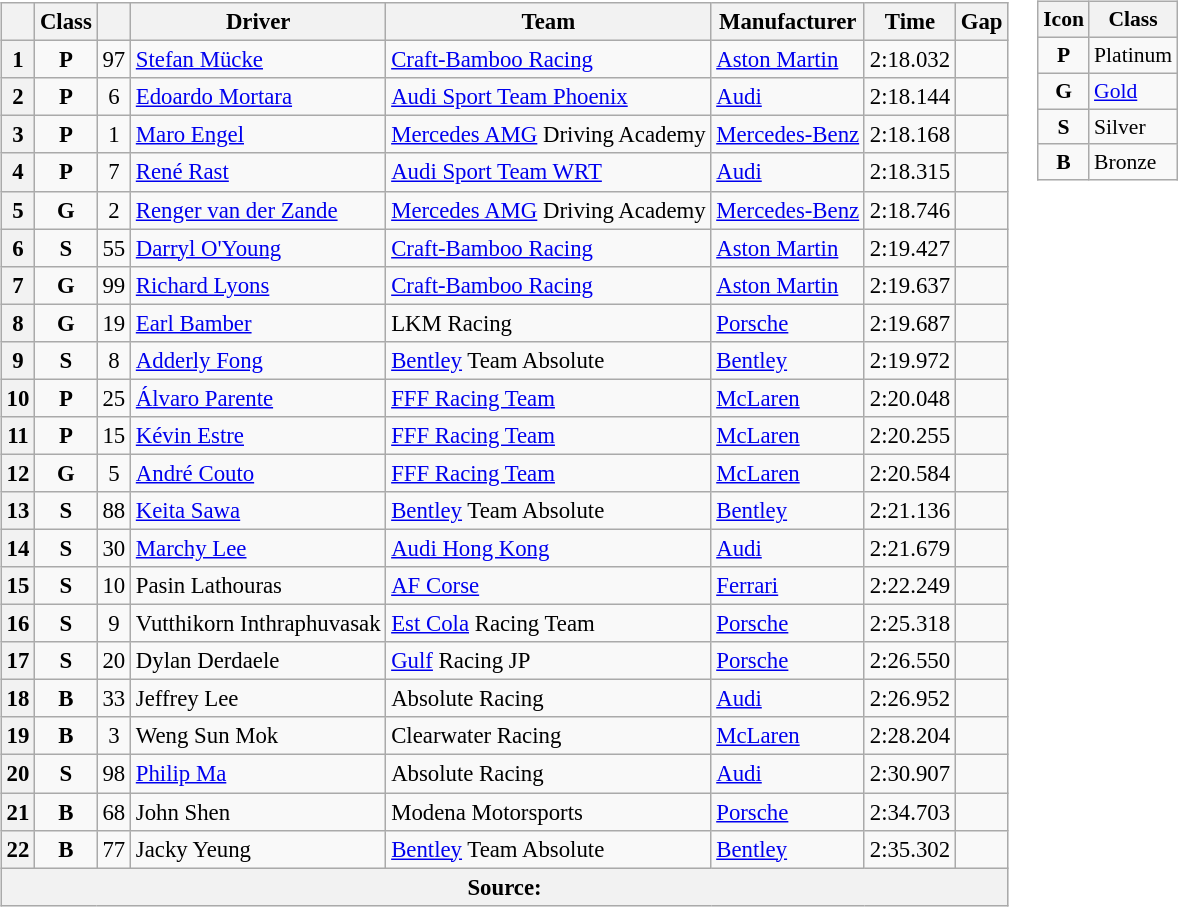<table>
<tr>
<td><br><table class="wikitable sortable" style="font-size: 95%;">
<tr>
<th scope="col"></th>
<th scope="col">Class</th>
<th scope="col"></th>
<th scope="col">Driver</th>
<th scope="col">Team</th>
<th scope="col">Manufacturer</th>
<th scope="col">Time</th>
<th scope="col">Gap</th>
</tr>
<tr>
<th scope="row">1</th>
<td align=center><strong><span>P</span></strong></td>
<td align=center>97</td>
<td data-sort-value="MUC"> <a href='#'>Stefan Mücke</a></td>
<td data-sort-value="CRA"> <a href='#'>Craft-Bamboo Racing</a></td>
<td><a href='#'>Aston Martin</a></td>
<td align=center>2:18.032</td>
<td></td>
</tr>
<tr>
<th scope="row">2</th>
<td align=center><strong><span>P</span></strong></td>
<td align=center>6</td>
<td data-sort-value="MOR"> <a href='#'>Edoardo Mortara</a></td>
<td data-sort-value="AUD2"> <a href='#'>Audi Sport Team Phoenix</a></td>
<td><a href='#'>Audi</a></td>
<td align=center>2:18.144</td>
<td></td>
</tr>
<tr>
<th scope="row">3</th>
<td align=center><strong><span>P</span></strong></td>
<td align=center>1</td>
<td data-sort-value="ENG"> <a href='#'>Maro Engel</a></td>
<td data-sort-value="MER"> <a href='#'>Mercedes AMG</a> Driving Academy</td>
<td><a href='#'>Mercedes-Benz</a></td>
<td align=center>2:18.168</td>
<td></td>
</tr>
<tr>
<th scope="row">4</th>
<td align=center><strong><span>P</span></strong></td>
<td align=center>7</td>
<td data-sort-value="RAS"> <a href='#'>René Rast</a></td>
<td data-sort-value="AUD3"> <a href='#'>Audi Sport Team WRT</a></td>
<td><a href='#'>Audi</a></td>
<td align=center>2:18.315</td>
<td></td>
</tr>
<tr>
<th scope="row">5</th>
<td align=center><strong><span>G</span></strong></td>
<td align=center>2</td>
<td data-sort-value="VDZ"> <a href='#'>Renger van der Zande</a></td>
<td data-sort-value="MER"> <a href='#'>Mercedes AMG</a> Driving Academy</td>
<td><a href='#'>Mercedes-Benz</a></td>
<td align=center>2:18.746</td>
<td></td>
</tr>
<tr>
<th scope="row">6</th>
<td align=center><strong><span>S</span></strong></td>
<td align=center>55</td>
<td data-sort-value="OYO"> <a href='#'>Darryl O'Young</a></td>
<td data-sort-value="CRA"> <a href='#'>Craft-Bamboo Racing</a></td>
<td><a href='#'>Aston Martin</a></td>
<td align=center>2:19.427</td>
<td></td>
</tr>
<tr>
<th scope="row">7</th>
<td align=center><strong><span>G</span></strong></td>
<td align=center>99</td>
<td data-sort-value="LYO"> <a href='#'>Richard Lyons</a></td>
<td data-sort-value="CRA"> <a href='#'>Craft-Bamboo Racing</a></td>
<td><a href='#'>Aston Martin</a></td>
<td align=center>2:19.637</td>
<td></td>
</tr>
<tr>
<th scope="row">8</th>
<td align=center><strong><span>G</span></strong></td>
<td align=center>19</td>
<td data-sort-value="BAM"> <a href='#'>Earl Bamber</a></td>
<td data-sort-value="LKM"> LKM Racing</td>
<td><a href='#'>Porsche</a></td>
<td align=center>2:19.687</td>
<td></td>
</tr>
<tr>
<th scope="row">9</th>
<td align=center><strong><span>S</span></strong></td>
<td align=center>8</td>
<td data-sort-value="FON"> <a href='#'>Adderly Fong</a></td>
<td data-sort-value="BEN"> <a href='#'>Bentley</a> Team Absolute</td>
<td><a href='#'>Bentley</a></td>
<td align=center>2:19.972</td>
<td></td>
</tr>
<tr>
<th scope="row">10</th>
<td align=center><strong><span>P</span></strong></td>
<td align=center>25</td>
<td data-sort-value="PAR"> <a href='#'>Álvaro Parente</a></td>
<td data-sort-value="FFF"> <a href='#'>FFF Racing Team</a></td>
<td><a href='#'>McLaren</a></td>
<td align=center>2:20.048</td>
<td></td>
</tr>
<tr>
<th scope="row">11</th>
<td align=center><strong><span>P</span></strong></td>
<td align=center>15</td>
<td data-sort-value="EST"> <a href='#'>Kévin Estre</a></td>
<td data-sort-value="FFF"> <a href='#'>FFF Racing Team</a></td>
<td><a href='#'>McLaren</a></td>
<td align=center>2:20.255</td>
<td></td>
</tr>
<tr>
<th scope="row">12</th>
<td align=center><strong><span>G</span></strong></td>
<td align=center>5</td>
<td data-sort-value="COU"> <a href='#'>André Couto</a></td>
<td data-sort-value="FFF"> <a href='#'>FFF Racing Team</a></td>
<td><a href='#'>McLaren</a></td>
<td align=center>2:20.584</td>
<td></td>
</tr>
<tr>
<th scope="row">13</th>
<td align=center><strong><span>S</span></strong></td>
<td align=center>88</td>
<td data-sort-value="SAW"> <a href='#'>Keita Sawa</a></td>
<td data-sort-value="BEN"> <a href='#'>Bentley</a> Team Absolute</td>
<td><a href='#'>Bentley</a></td>
<td align=center>2:21.136</td>
<td></td>
</tr>
<tr>
<th scope="row">14</th>
<td align=center><strong><span>S</span></strong></td>
<td align=center>30</td>
<td data-sort-value="LEE2"> <a href='#'>Marchy Lee</a></td>
<td data-sort-value="AUD1"> <a href='#'>Audi Hong Kong</a></td>
<td><a href='#'>Audi</a></td>
<td align=center>2:21.679</td>
<td></td>
</tr>
<tr>
<th scope="row">15</th>
<td align=center><strong><span>S</span></strong></td>
<td align=center>10</td>
<td data-sort-value="LAT"> Pasin Lathouras</td>
<td data-sort-value="AFC"> <a href='#'>AF Corse</a></td>
<td><a href='#'>Ferrari</a></td>
<td align=center>2:22.249</td>
<td></td>
</tr>
<tr>
<th scope="row">16</th>
<td align=center><strong><span>S</span></strong></td>
<td align=center>9</td>
<td data-sort-value="INT"> Vutthikorn Inthraphuvasak</td>
<td data-sort-value="EST"> <a href='#'>Est Cola</a> Racing Team</td>
<td><a href='#'>Porsche</a></td>
<td align=center>2:25.318</td>
<td></td>
</tr>
<tr>
<th scope="row">17</th>
<td align=center><strong><span>S</span></strong></td>
<td align=center>20</td>
<td data-sort-value="DER"> Dylan Derdaele</td>
<td data-sort-value="GUL"> <a href='#'>Gulf</a> Racing JP</td>
<td><a href='#'>Porsche</a></td>
<td align=center>2:26.550</td>
<td></td>
</tr>
<tr>
<th scope="row">18</th>
<td align=center><strong><span>B</span></strong></td>
<td align=center>33</td>
<td data-sort-value="LEE1"> Jeffrey Lee</td>
<td data-sort-value="ABS"> Absolute Racing</td>
<td><a href='#'>Audi</a></td>
<td align=center>2:26.952</td>
<td></td>
</tr>
<tr>
<th scope="row">19</th>
<td align=center><strong><span>B</span></strong></td>
<td align=center>3</td>
<td data-sort-value="SUN"> Weng Sun Mok</td>
<td data-sort-value="CLE"> Clearwater Racing</td>
<td><a href='#'>McLaren</a></td>
<td align=center>2:28.204</td>
<td></td>
</tr>
<tr>
<th scope="row">20</th>
<td align=center><strong><span>S</span></strong></td>
<td align=center>98</td>
<td data-sort-value="MA"> <a href='#'>Philip Ma</a></td>
<td data-sort-value="ABS"> Absolute Racing</td>
<td><a href='#'>Audi</a></td>
<td align=center>2:30.907</td>
<td></td>
</tr>
<tr>
<th scope="row">21</th>
<td align=center><strong><span>B</span></strong></td>
<td align=center>68</td>
<td data-sort-value="SHE"> John Shen</td>
<td data-sort-value="MOD"> Modena Motorsports</td>
<td><a href='#'>Porsche</a></td>
<td align=center>2:34.703</td>
<td></td>
</tr>
<tr>
<th scope="row">22</th>
<td align=center><strong><span>B</span></strong></td>
<td align=center>77</td>
<td data-sort-value="YEU"> Jacky Yeung</td>
<td data-sort-value="BEN"> <a href='#'>Bentley</a> Team Absolute</td>
<td><a href='#'>Bentley</a></td>
<td align=center>2:35.302</td>
<td></td>
</tr>
<tr>
<th colspan=8>Source:</th>
</tr>
</table>
</td>
<td valign="top"><br><table style="margin-right:0; font-size:90%" class="wikitable">
<tr>
<th scope="col">Icon</th>
<th scope="col">Class</th>
</tr>
<tr>
<td align=center><strong><span>P</span></strong></td>
<td>Platinum</td>
</tr>
<tr>
<td align=center><strong><span>G</span></strong></td>
<td><a href='#'>Gold</a></td>
</tr>
<tr>
<td align=center><strong><span>S</span></strong></td>
<td>Silver</td>
</tr>
<tr>
<td align=center><strong><span>B</span></strong></td>
<td>Bronze</td>
</tr>
</table>
</td>
</tr>
</table>
